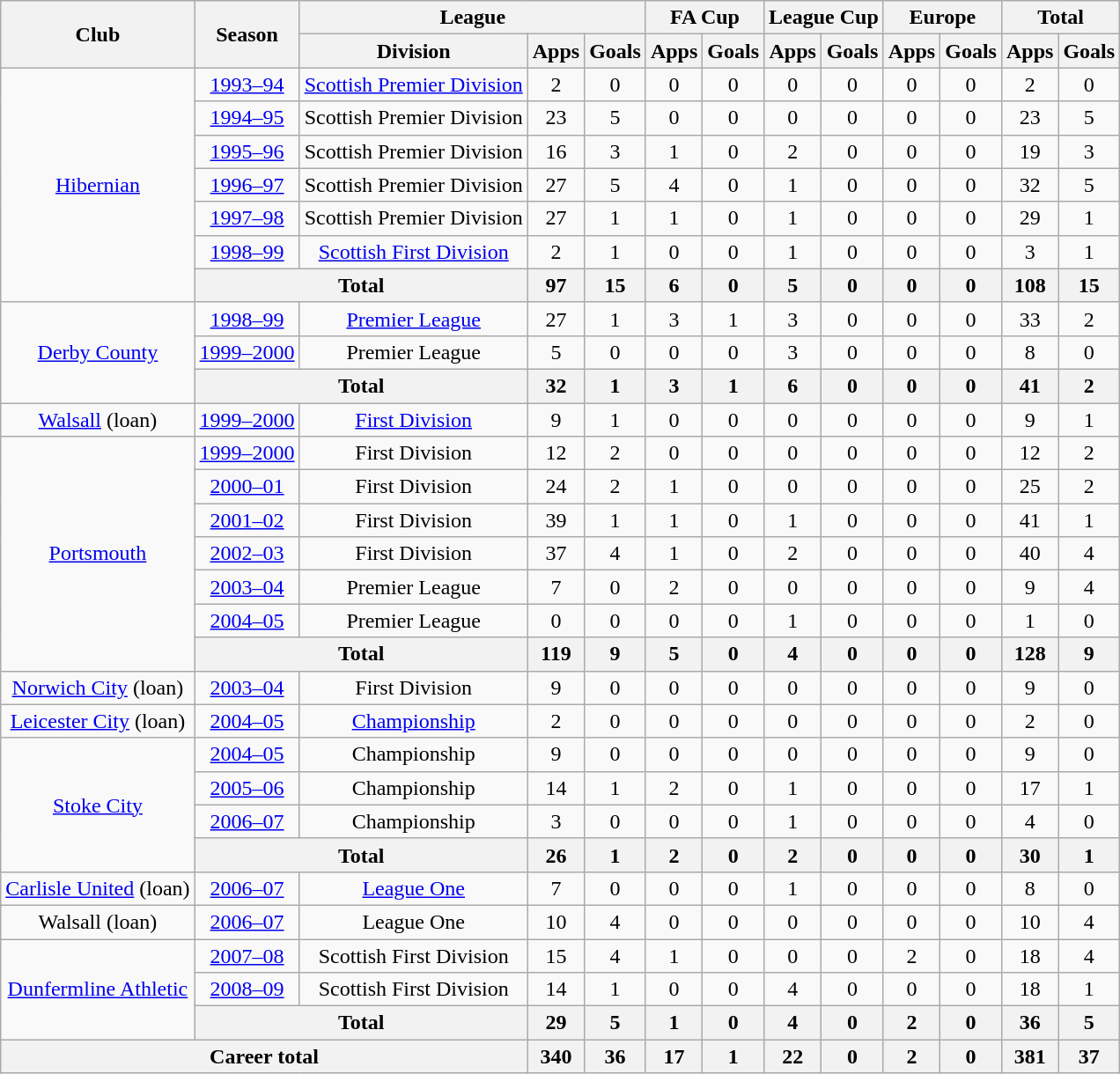<table class="wikitable" style="text-align:center">
<tr>
<th rowspan="2">Club</th>
<th rowspan="2">Season</th>
<th colspan="3">League</th>
<th colspan="2">FA Cup</th>
<th colspan="2">League Cup</th>
<th colspan="2">Europe</th>
<th colspan="2">Total</th>
</tr>
<tr>
<th>Division</th>
<th>Apps</th>
<th>Goals</th>
<th>Apps</th>
<th>Goals</th>
<th>Apps</th>
<th>Goals</th>
<th>Apps</th>
<th>Goals</th>
<th>Apps</th>
<th>Goals</th>
</tr>
<tr>
<td rowspan="7"><a href='#'>Hibernian</a></td>
<td><a href='#'>1993–94</a></td>
<td><a href='#'>Scottish Premier Division</a></td>
<td>2</td>
<td>0</td>
<td>0</td>
<td>0</td>
<td>0</td>
<td>0</td>
<td>0</td>
<td>0</td>
<td>2</td>
<td>0</td>
</tr>
<tr>
<td><a href='#'>1994–95</a></td>
<td>Scottish Premier Division</td>
<td>23</td>
<td>5</td>
<td>0</td>
<td>0</td>
<td>0</td>
<td>0</td>
<td>0</td>
<td>0</td>
<td>23</td>
<td>5</td>
</tr>
<tr>
<td><a href='#'>1995–96</a></td>
<td>Scottish Premier Division</td>
<td>16</td>
<td>3</td>
<td>1</td>
<td>0</td>
<td>2</td>
<td>0</td>
<td>0</td>
<td>0</td>
<td>19</td>
<td>3</td>
</tr>
<tr>
<td><a href='#'>1996–97</a></td>
<td>Scottish Premier Division</td>
<td>27</td>
<td>5</td>
<td>4</td>
<td>0</td>
<td>1</td>
<td>0</td>
<td>0</td>
<td>0</td>
<td>32</td>
<td>5</td>
</tr>
<tr>
<td><a href='#'>1997–98</a></td>
<td>Scottish Premier Division</td>
<td>27</td>
<td>1</td>
<td>1</td>
<td>0</td>
<td>1</td>
<td>0</td>
<td>0</td>
<td>0</td>
<td>29</td>
<td>1</td>
</tr>
<tr>
<td><a href='#'>1998–99</a></td>
<td><a href='#'>Scottish First Division</a></td>
<td>2</td>
<td>1</td>
<td>0</td>
<td>0</td>
<td>1</td>
<td>0</td>
<td>0</td>
<td>0</td>
<td>3</td>
<td>1</td>
</tr>
<tr>
<th colspan="2">Total</th>
<th>97</th>
<th>15</th>
<th>6</th>
<th>0</th>
<th>5</th>
<th>0</th>
<th>0</th>
<th>0</th>
<th>108</th>
<th>15</th>
</tr>
<tr>
<td rowspan="3"><a href='#'>Derby County</a></td>
<td><a href='#'>1998–99</a></td>
<td><a href='#'>Premier League</a></td>
<td>27</td>
<td>1</td>
<td>3</td>
<td>1</td>
<td>3</td>
<td>0</td>
<td>0</td>
<td>0</td>
<td>33</td>
<td>2</td>
</tr>
<tr>
<td><a href='#'>1999–2000</a></td>
<td>Premier League</td>
<td>5</td>
<td>0</td>
<td>0</td>
<td>0</td>
<td>3</td>
<td>0</td>
<td>0</td>
<td>0</td>
<td>8</td>
<td>0</td>
</tr>
<tr>
<th colspan="2">Total</th>
<th>32</th>
<th>1</th>
<th>3</th>
<th>1</th>
<th>6</th>
<th>0</th>
<th>0</th>
<th>0</th>
<th>41</th>
<th>2</th>
</tr>
<tr>
<td><a href='#'>Walsall</a> (loan)</td>
<td><a href='#'>1999–2000</a></td>
<td><a href='#'>First Division</a></td>
<td>9</td>
<td>1</td>
<td>0</td>
<td>0</td>
<td>0</td>
<td>0</td>
<td>0</td>
<td>0</td>
<td>9</td>
<td>1</td>
</tr>
<tr>
<td rowspan="7"><a href='#'>Portsmouth</a></td>
<td><a href='#'>1999–2000</a></td>
<td>First Division</td>
<td>12</td>
<td>2</td>
<td>0</td>
<td>0</td>
<td>0</td>
<td>0</td>
<td>0</td>
<td>0</td>
<td>12</td>
<td>2</td>
</tr>
<tr>
<td><a href='#'>2000–01</a></td>
<td>First Division</td>
<td>24</td>
<td>2</td>
<td>1</td>
<td>0</td>
<td>0</td>
<td>0</td>
<td>0</td>
<td>0</td>
<td>25</td>
<td>2</td>
</tr>
<tr>
<td><a href='#'>2001–02</a></td>
<td>First Division</td>
<td>39</td>
<td>1</td>
<td>1</td>
<td>0</td>
<td>1</td>
<td>0</td>
<td>0</td>
<td>0</td>
<td>41</td>
<td>1</td>
</tr>
<tr>
<td><a href='#'>2002–03</a></td>
<td>First Division</td>
<td>37</td>
<td>4</td>
<td>1</td>
<td>0</td>
<td>2</td>
<td>0</td>
<td>0</td>
<td>0</td>
<td>40</td>
<td>4</td>
</tr>
<tr>
<td><a href='#'>2003–04</a></td>
<td>Premier League</td>
<td>7</td>
<td>0</td>
<td>2</td>
<td>0</td>
<td>0</td>
<td>0</td>
<td>0</td>
<td>0</td>
<td>9</td>
<td>4</td>
</tr>
<tr>
<td><a href='#'>2004–05</a></td>
<td>Premier League</td>
<td>0</td>
<td>0</td>
<td>0</td>
<td>0</td>
<td>1</td>
<td>0</td>
<td>0</td>
<td>0</td>
<td>1</td>
<td>0</td>
</tr>
<tr>
<th colspan="2">Total</th>
<th>119</th>
<th>9</th>
<th>5</th>
<th>0</th>
<th>4</th>
<th>0</th>
<th>0</th>
<th>0</th>
<th>128</th>
<th>9</th>
</tr>
<tr>
<td><a href='#'>Norwich City</a> (loan)</td>
<td><a href='#'>2003–04</a></td>
<td>First Division</td>
<td>9</td>
<td>0</td>
<td>0</td>
<td>0</td>
<td>0</td>
<td>0</td>
<td>0</td>
<td>0</td>
<td>9</td>
<td>0</td>
</tr>
<tr>
<td><a href='#'>Leicester City</a> (loan)</td>
<td><a href='#'>2004–05</a></td>
<td><a href='#'>Championship</a></td>
<td>2</td>
<td>0</td>
<td>0</td>
<td>0</td>
<td>0</td>
<td>0</td>
<td>0</td>
<td>0</td>
<td>2</td>
<td>0</td>
</tr>
<tr>
<td rowspan="4"><a href='#'>Stoke City</a></td>
<td><a href='#'>2004–05</a></td>
<td>Championship</td>
<td>9</td>
<td>0</td>
<td>0</td>
<td>0</td>
<td>0</td>
<td>0</td>
<td>0</td>
<td>0</td>
<td>9</td>
<td>0</td>
</tr>
<tr>
<td><a href='#'>2005–06</a></td>
<td>Championship</td>
<td>14</td>
<td>1</td>
<td>2</td>
<td>0</td>
<td>1</td>
<td>0</td>
<td>0</td>
<td>0</td>
<td>17</td>
<td>1</td>
</tr>
<tr>
<td><a href='#'>2006–07</a></td>
<td>Championship</td>
<td>3</td>
<td>0</td>
<td>0</td>
<td>0</td>
<td>1</td>
<td>0</td>
<td>0</td>
<td>0</td>
<td>4</td>
<td>0</td>
</tr>
<tr>
<th colspan="2">Total</th>
<th>26</th>
<th>1</th>
<th>2</th>
<th>0</th>
<th>2</th>
<th>0</th>
<th>0</th>
<th>0</th>
<th>30</th>
<th>1</th>
</tr>
<tr>
<td><a href='#'>Carlisle United</a> (loan)</td>
<td><a href='#'>2006–07</a></td>
<td><a href='#'>League One</a></td>
<td>7</td>
<td>0</td>
<td>0</td>
<td>0</td>
<td>1</td>
<td>0</td>
<td>0</td>
<td>0</td>
<td>8</td>
<td>0</td>
</tr>
<tr>
<td>Walsall (loan)</td>
<td><a href='#'>2006–07</a></td>
<td>League One</td>
<td>10</td>
<td>4</td>
<td>0</td>
<td>0</td>
<td>0</td>
<td>0</td>
<td>0</td>
<td>0</td>
<td>10</td>
<td>4</td>
</tr>
<tr>
<td rowspan="3"><a href='#'>Dunfermline Athletic</a></td>
<td><a href='#'>2007–08</a></td>
<td>Scottish First Division</td>
<td>15</td>
<td>4</td>
<td>1</td>
<td>0</td>
<td>0</td>
<td>0</td>
<td>2</td>
<td>0</td>
<td>18</td>
<td>4</td>
</tr>
<tr>
<td><a href='#'>2008–09</a></td>
<td>Scottish First Division</td>
<td>14</td>
<td>1</td>
<td>0</td>
<td>0</td>
<td>4</td>
<td>0</td>
<td>0</td>
<td>0</td>
<td>18</td>
<td>1</td>
</tr>
<tr>
<th colspan="2">Total</th>
<th>29</th>
<th>5</th>
<th>1</th>
<th>0</th>
<th>4</th>
<th>0</th>
<th>2</th>
<th>0</th>
<th>36</th>
<th>5</th>
</tr>
<tr>
<th colspan="3">Career total</th>
<th>340</th>
<th>36</th>
<th>17</th>
<th>1</th>
<th>22</th>
<th>0</th>
<th>2</th>
<th>0</th>
<th>381</th>
<th>37</th>
</tr>
</table>
